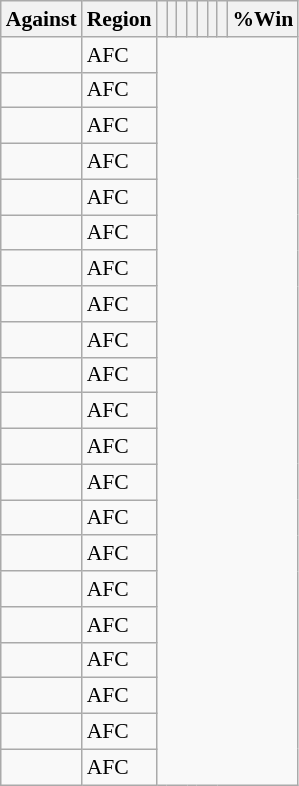<table class="wikitable sortable" style="text-align: left;font-size:90%;">
<tr>
<th>Against</th>
<th>Region</th>
<th></th>
<th></th>
<th></th>
<th></th>
<th></th>
<th></th>
<th></th>
<th>%Win</th>
</tr>
<tr>
<td></td>
<td>AFC<br></td>
</tr>
<tr>
<td></td>
<td>AFC<br></td>
</tr>
<tr>
<td></td>
<td>AFC<br></td>
</tr>
<tr>
<td></td>
<td>AFC<br></td>
</tr>
<tr>
<td></td>
<td>AFC<br></td>
</tr>
<tr>
<td></td>
<td>AFC<br></td>
</tr>
<tr>
<td></td>
<td>AFC<br></td>
</tr>
<tr>
<td></td>
<td>AFC<br></td>
</tr>
<tr>
<td></td>
<td>AFC<br></td>
</tr>
<tr>
<td></td>
<td>AFC<br></td>
</tr>
<tr>
<td></td>
<td>AFC<br></td>
</tr>
<tr>
<td></td>
<td>AFC<br></td>
</tr>
<tr>
<td></td>
<td>AFC<br></td>
</tr>
<tr>
<td></td>
<td>AFC<br></td>
</tr>
<tr>
<td></td>
<td>AFC<br></td>
</tr>
<tr>
<td></td>
<td>AFC<br></td>
</tr>
<tr>
<td></td>
<td>AFC<br></td>
</tr>
<tr>
<td></td>
<td>AFC<br></td>
</tr>
<tr>
<td></td>
<td>AFC<br></td>
</tr>
<tr>
<td></td>
<td>AFC<br></td>
</tr>
<tr>
<td></td>
<td>AFC<br></td>
</tr>
</table>
